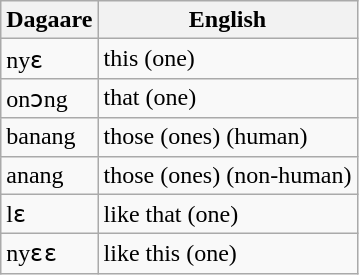<table class="wikitable">
<tr>
<th>Dagaare</th>
<th>English</th>
</tr>
<tr>
<td>nyɛ</td>
<td>this (one)</td>
</tr>
<tr>
<td>onɔng</td>
<td>that (one)</td>
</tr>
<tr>
<td>banang</td>
<td>those (ones) (human)</td>
</tr>
<tr>
<td>anang</td>
<td>those (ones) (non-human)</td>
</tr>
<tr>
<td>lɛ</td>
<td>like that (one)</td>
</tr>
<tr>
<td>nyɛɛ</td>
<td>like this (one)</td>
</tr>
</table>
